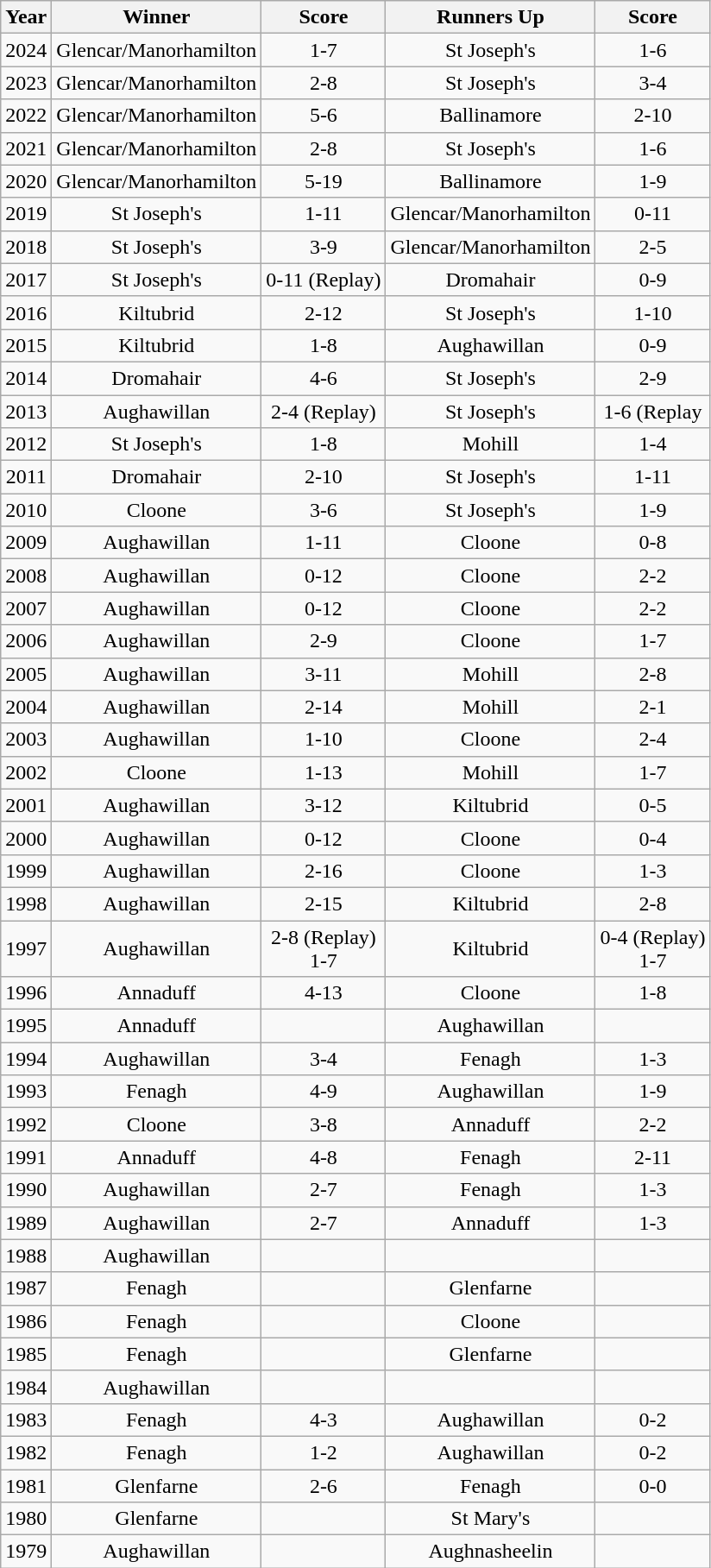<table class="wikitable sortable" style="text-align:center;">
<tr>
<th>Year</th>
<th>Winner</th>
<th>Score</th>
<th>Runners Up</th>
<th>Score</th>
</tr>
<tr>
<td>2024</td>
<td>Glencar/Manorhamilton</td>
<td>1-7</td>
<td>St Joseph's</td>
<td>1-6</td>
</tr>
<tr>
<td>2023</td>
<td>Glencar/Manorhamilton</td>
<td>2-8</td>
<td>St Joseph's</td>
<td>3-4</td>
</tr>
<tr>
<td>2022</td>
<td>Glencar/Manorhamilton</td>
<td>5-6</td>
<td>Ballinamore</td>
<td>2-10</td>
</tr>
<tr>
<td>2021</td>
<td>Glencar/Manorhamilton</td>
<td>2-8</td>
<td>St Joseph's</td>
<td>1-6</td>
</tr>
<tr>
<td>2020</td>
<td>Glencar/Manorhamilton</td>
<td>5-19</td>
<td>Ballinamore</td>
<td>1-9</td>
</tr>
<tr>
<td>2019</td>
<td>St Joseph's</td>
<td>1-11</td>
<td>Glencar/Manorhamilton</td>
<td>0-11</td>
</tr>
<tr>
<td>2018</td>
<td>St Joseph's</td>
<td>3-9</td>
<td>Glencar/Manorhamilton</td>
<td>2-5</td>
</tr>
<tr>
<td>2017</td>
<td>St Joseph's</td>
<td>0-11 (Replay)</td>
<td>Dromahair</td>
<td>0-9</td>
</tr>
<tr>
<td>2016</td>
<td>Kiltubrid</td>
<td>2-12</td>
<td>St Joseph's</td>
<td>1-10</td>
</tr>
<tr>
<td>2015</td>
<td>Kiltubrid</td>
<td>1-8</td>
<td>Aughawillan</td>
<td>0-9</td>
</tr>
<tr>
<td>2014</td>
<td>Dromahair</td>
<td>4-6</td>
<td>St Joseph's</td>
<td>2-9</td>
</tr>
<tr>
<td>2013</td>
<td>Aughawillan</td>
<td>2-4 (Replay)</td>
<td>St Joseph's</td>
<td>1-6 (Replay</td>
</tr>
<tr>
<td>2012</td>
<td>St Joseph's</td>
<td>1-8</td>
<td>Mohill</td>
<td>1-4</td>
</tr>
<tr>
<td>2011</td>
<td>Dromahair</td>
<td>2-10</td>
<td>St Joseph's</td>
<td>1-11</td>
</tr>
<tr>
<td>2010</td>
<td>Cloone</td>
<td>3-6</td>
<td>St Joseph's</td>
<td>1-9</td>
</tr>
<tr>
<td>2009</td>
<td>Aughawillan</td>
<td>1-11</td>
<td>Cloone</td>
<td>0-8</td>
</tr>
<tr>
<td>2008</td>
<td>Aughawillan</td>
<td>0-12</td>
<td>Cloone</td>
<td>2-2</td>
</tr>
<tr>
<td>2007</td>
<td>Aughawillan</td>
<td>0-12</td>
<td>Cloone</td>
<td>2-2</td>
</tr>
<tr>
<td>2006</td>
<td>Aughawillan</td>
<td>2-9</td>
<td>Cloone</td>
<td>1-7</td>
</tr>
<tr>
<td>2005</td>
<td>Aughawillan</td>
<td>3-11</td>
<td>Mohill</td>
<td>2-8</td>
</tr>
<tr>
<td>2004</td>
<td>Aughawillan</td>
<td>2-14</td>
<td>Mohill</td>
<td>2-1</td>
</tr>
<tr>
<td>2003</td>
<td>Aughawillan</td>
<td>1-10</td>
<td>Cloone</td>
<td>2-4</td>
</tr>
<tr>
<td>2002</td>
<td>Cloone</td>
<td>1-13</td>
<td>Mohill</td>
<td>1-7</td>
</tr>
<tr>
<td>2001</td>
<td>Aughawillan</td>
<td>3-12</td>
<td>Kiltubrid</td>
<td>0-5</td>
</tr>
<tr>
<td>2000</td>
<td>Aughawillan</td>
<td>0-12</td>
<td>Cloone</td>
<td>0-4</td>
</tr>
<tr>
<td>1999</td>
<td>Aughawillan</td>
<td>2-16</td>
<td>Cloone</td>
<td>1-3</td>
</tr>
<tr>
<td>1998</td>
<td>Aughawillan</td>
<td>2-15</td>
<td>Kiltubrid</td>
<td>2-8</td>
</tr>
<tr>
<td>1997</td>
<td>Aughawillan</td>
<td>2-8 (Replay) <br>1-7</td>
<td>Kiltubrid</td>
<td>0-4 (Replay) <br>1-7</td>
</tr>
<tr>
<td>1996</td>
<td>Annaduff</td>
<td>4-13</td>
<td>Cloone</td>
<td>1-8</td>
</tr>
<tr>
<td>1995</td>
<td>Annaduff</td>
<td></td>
<td>Aughawillan</td>
<td></td>
</tr>
<tr>
<td>1994</td>
<td>Aughawillan</td>
<td>3-4</td>
<td>Fenagh</td>
<td>1-3</td>
</tr>
<tr>
<td>1993</td>
<td>Fenagh</td>
<td>4-9</td>
<td>Aughawillan</td>
<td>1-9</td>
</tr>
<tr>
<td>1992</td>
<td>Cloone</td>
<td>3-8</td>
<td>Annaduff</td>
<td>2-2</td>
</tr>
<tr>
<td>1991</td>
<td>Annaduff</td>
<td>4-8</td>
<td>Fenagh</td>
<td>2-11</td>
</tr>
<tr>
<td>1990</td>
<td>Aughawillan</td>
<td>2-7</td>
<td>Fenagh</td>
<td>1-3</td>
</tr>
<tr>
<td>1989</td>
<td>Aughawillan</td>
<td>2-7</td>
<td>Annaduff</td>
<td>1-3</td>
</tr>
<tr>
<td>1988</td>
<td>Aughawillan</td>
<td></td>
<td></td>
<td></td>
</tr>
<tr>
<td>1987</td>
<td>Fenagh</td>
<td></td>
<td>Glenfarne</td>
<td></td>
</tr>
<tr>
<td>1986</td>
<td>Fenagh</td>
<td></td>
<td>Cloone</td>
<td></td>
</tr>
<tr>
<td>1985</td>
<td>Fenagh</td>
<td></td>
<td>Glenfarne</td>
<td></td>
</tr>
<tr>
<td>1984</td>
<td>Aughawillan</td>
<td></td>
<td></td>
<td></td>
</tr>
<tr>
<td>1983</td>
<td>Fenagh</td>
<td>4-3</td>
<td>Aughawillan</td>
<td>0-2</td>
</tr>
<tr>
<td>1982</td>
<td>Fenagh</td>
<td>1-2</td>
<td>Aughawillan</td>
<td>0-2</td>
</tr>
<tr>
<td>1981</td>
<td>Glenfarne</td>
<td>2-6</td>
<td>Fenagh</td>
<td>0-0</td>
</tr>
<tr>
<td>1980</td>
<td>Glenfarne</td>
<td></td>
<td>St Mary's</td>
<td></td>
</tr>
<tr>
<td>1979</td>
<td>Aughawillan</td>
<td></td>
<td>Aughnasheelin</td>
<td></td>
</tr>
</table>
